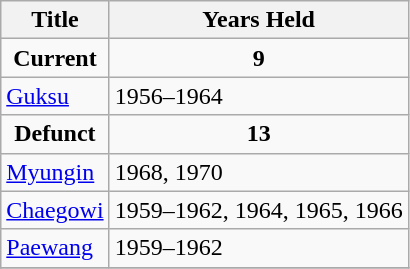<table class="wikitable">
<tr>
<th>Title</th>
<th>Years Held</th>
</tr>
<tr>
<td align="center"><strong>Current</strong></td>
<td align="center"><strong>9</strong></td>
</tr>
<tr>
<td> <a href='#'>Guksu</a></td>
<td>1956–1964</td>
</tr>
<tr>
<td align = "center"><strong>Defunct</strong></td>
<td align="center"><strong>13</strong></td>
</tr>
<tr>
<td> <a href='#'>Myungin</a></td>
<td>1968, 1970</td>
</tr>
<tr>
<td> <a href='#'>Chaegowi</a></td>
<td>1959–1962, 1964, 1965, 1966</td>
</tr>
<tr>
<td> <a href='#'>Paewang</a></td>
<td>1959–1962</td>
</tr>
<tr>
</tr>
</table>
